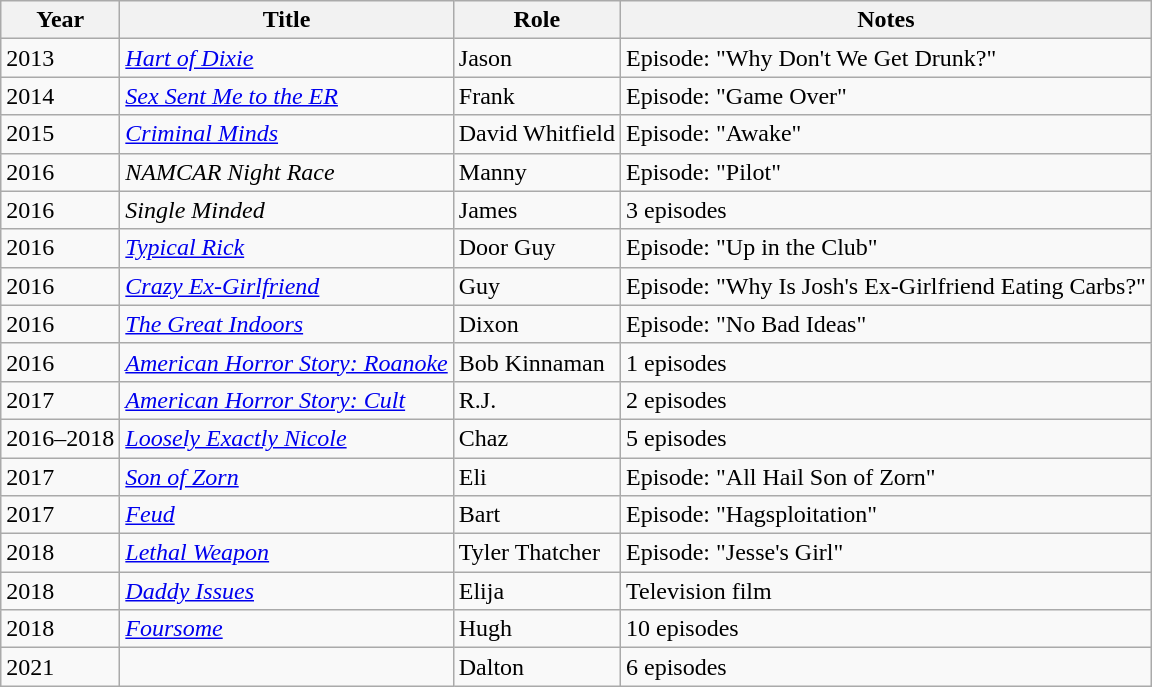<table class="wikitable sortable">
<tr>
<th>Year</th>
<th>Title</th>
<th>Role</th>
<th class="unsortable">Notes</th>
</tr>
<tr>
<td>2013</td>
<td><em><a href='#'>Hart of Dixie</a></em></td>
<td>Jason</td>
<td>Episode: "Why Don't We Get Drunk?"</td>
</tr>
<tr>
<td>2014</td>
<td><em><a href='#'>Sex Sent Me to the ER</a></em></td>
<td>Frank</td>
<td>Episode: "Game Over"</td>
</tr>
<tr>
<td>2015</td>
<td><em><a href='#'>Criminal Minds</a></em></td>
<td>David Whitfield</td>
<td>Episode: "Awake"</td>
</tr>
<tr>
<td>2016</td>
<td><em>NAMCAR Night Race</em></td>
<td>Manny</td>
<td>Episode: "Pilot"</td>
</tr>
<tr>
<td>2016</td>
<td><em>Single Minded</em></td>
<td>James</td>
<td>3 episodes</td>
</tr>
<tr>
<td>2016</td>
<td><em><a href='#'>Typical Rick</a></em></td>
<td>Door Guy</td>
<td>Episode: "Up in the Club"</td>
</tr>
<tr>
<td>2016</td>
<td><em><a href='#'>Crazy Ex-Girlfriend</a></em></td>
<td>Guy</td>
<td>Episode: "Why Is Josh's Ex-Girlfriend Eating Carbs?"</td>
</tr>
<tr>
<td>2016</td>
<td><em><a href='#'>The Great Indoors</a></em></td>
<td>Dixon</td>
<td>Episode: "No Bad Ideas"</td>
</tr>
<tr>
<td>2016</td>
<td><em><a href='#'>American Horror Story: Roanoke</a></em></td>
<td>Bob Kinnaman</td>
<td>1 episodes</td>
</tr>
<tr>
<td>2017</td>
<td><em><a href='#'>American Horror Story: Cult</a></em></td>
<td>R.J.</td>
<td>2 episodes</td>
</tr>
<tr>
<td>2016–2018</td>
<td><em><a href='#'>Loosely Exactly Nicole</a></em></td>
<td>Chaz</td>
<td>5 episodes</td>
</tr>
<tr>
<td>2017</td>
<td><em><a href='#'>Son of Zorn</a></em></td>
<td>Eli</td>
<td>Episode: "All Hail Son of Zorn"</td>
</tr>
<tr>
<td>2017</td>
<td><em><a href='#'>Feud</a></em></td>
<td>Bart</td>
<td>Episode: "Hagsploitation"</td>
</tr>
<tr>
<td>2018</td>
<td><em><a href='#'>Lethal Weapon</a></em></td>
<td>Tyler Thatcher</td>
<td>Episode: "Jesse's Girl"</td>
</tr>
<tr>
<td>2018</td>
<td><em><a href='#'>Daddy Issues</a></em></td>
<td>Elija</td>
<td>Television film</td>
</tr>
<tr>
<td>2018</td>
<td><em><a href='#'>Foursome</a></em></td>
<td>Hugh</td>
<td>10 episodes</td>
</tr>
<tr>
<td>2021</td>
<td><em></em></td>
<td>Dalton</td>
<td>6 episodes</td>
</tr>
</table>
